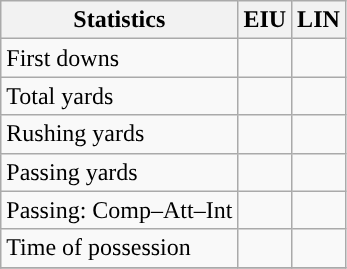<table class="wikitable" style="float: left;">
<tr>
<th>Statistics</th>
<th>EIU</th>
<th>LIN</th>
</tr>
<tr>
<td>First downs</td>
<td></td>
<td></td>
</tr>
<tr>
<td>Total yards</td>
<td></td>
<td></td>
</tr>
<tr>
<td>Rushing yards</td>
<td></td>
<td></td>
</tr>
<tr>
<td>Passing yards</td>
<td></td>
<td></td>
</tr>
<tr>
<td>Passing: Comp–Att–Int</td>
<td></td>
<td></td>
</tr>
<tr>
<td>Time of possession</td>
<td></td>
<td></td>
</tr>
<tr>
</tr>
</table>
